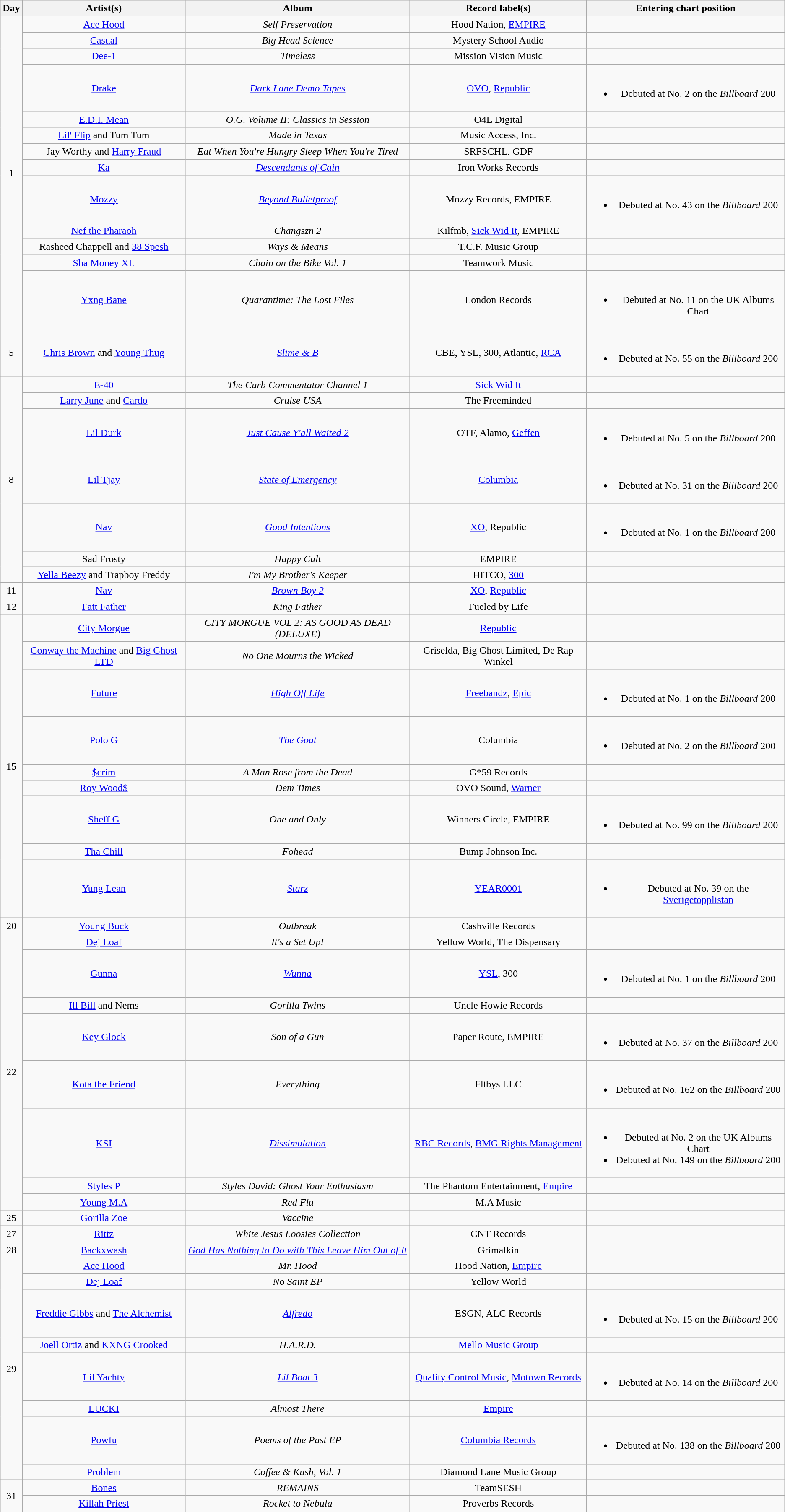<table class="wikitable" style="text-align:center;">
<tr>
<th scope="col">Day</th>
<th scope="col">Artist(s)</th>
<th scope="col">Album</th>
<th scope="col">Record label(s)</th>
<th><strong>Entering chart position</strong></th>
</tr>
<tr>
<td rowspan="13">1</td>
<td><a href='#'>Ace Hood</a></td>
<td><em>Self Preservation</em></td>
<td>Hood Nation, <a href='#'>EMPIRE</a></td>
<td></td>
</tr>
<tr>
<td><a href='#'>Casual</a></td>
<td><em>Big Head Science</em></td>
<td>Mystery School Audio</td>
<td></td>
</tr>
<tr>
<td><a href='#'>Dee-1</a></td>
<td><em>Timeless</em></td>
<td>Mission Vision Music</td>
<td></td>
</tr>
<tr>
<td><a href='#'>Drake</a></td>
<td><em><a href='#'>Dark Lane Demo Tapes</a></em></td>
<td><a href='#'>OVO</a>, <a href='#'>Republic</a></td>
<td><br><ul><li>Debuted at No. 2 on the <em>Billboard</em> 200</li></ul></td>
</tr>
<tr>
<td><a href='#'>E.D.I. Mean</a></td>
<td><em>O.G. Volume II: Classics in Session</em></td>
<td>O4L Digital</td>
<td></td>
</tr>
<tr>
<td><a href='#'>Lil' Flip</a> and Tum Tum</td>
<td><em>Made in Texas</em></td>
<td>Music Access, Inc.</td>
<td></td>
</tr>
<tr>
<td>Jay Worthy and <a href='#'>Harry Fraud</a></td>
<td><em>Eat When You're Hungry Sleep When You're Tired</em></td>
<td>SRFSCHL, GDF</td>
<td></td>
</tr>
<tr>
<td><a href='#'>Ka</a></td>
<td><em><a href='#'>Descendants of Cain</a></em></td>
<td>Iron Works Records</td>
<td></td>
</tr>
<tr>
<td><a href='#'>Mozzy</a></td>
<td><em><a href='#'>Beyond Bulletproof</a></em></td>
<td>Mozzy Records, EMPIRE</td>
<td><br><ul><li>Debuted at No. 43 on the <em>Billboard</em> 200</li></ul></td>
</tr>
<tr>
<td><a href='#'>Nef the Pharaoh</a></td>
<td><em>Changszn 2</em></td>
<td>Kilfmb, <a href='#'>Sick Wid It</a>, EMPIRE</td>
<td></td>
</tr>
<tr>
<td>Rasheed Chappell and <a href='#'>38 Spesh</a></td>
<td><em>Ways & Means</em></td>
<td>T.C.F. Music Group</td>
<td></td>
</tr>
<tr>
<td><a href='#'>Sha Money XL</a></td>
<td><em>Chain on the Bike Vol. 1</em></td>
<td>Teamwork Music</td>
<td></td>
</tr>
<tr>
<td><a href='#'>Yxng Bane</a></td>
<td><em>Quarantime: The Lost Files</em></td>
<td>London Records</td>
<td><br><ul><li>Debuted at No. 11 on the UK Albums Chart</li></ul></td>
</tr>
<tr>
<td>5</td>
<td><a href='#'>Chris Brown</a> and <a href='#'>Young Thug</a></td>
<td><em><a href='#'>Slime & B</a></em></td>
<td>CBE, YSL, 300, Atlantic, <a href='#'>RCA</a></td>
<td><br><ul><li>Debuted at No. 55 on the <em>Billboard</em> 200</li></ul></td>
</tr>
<tr>
<td rowspan="7">8</td>
<td><a href='#'>E-40</a></td>
<td><em> The Curb Commentator Channel 1</em></td>
<td><a href='#'>Sick Wid It</a></td>
<td></td>
</tr>
<tr>
<td><a href='#'>Larry June</a> and <a href='#'>Cardo</a></td>
<td><em>Cruise USA</em></td>
<td>The Freeminded</td>
<td></td>
</tr>
<tr>
<td><a href='#'>Lil Durk</a></td>
<td><em><a href='#'>Just Cause Y'all Waited 2</a></em></td>
<td>OTF, Alamo, <a href='#'>Geffen</a></td>
<td><br><ul><li>Debuted at No. 5 on the <em>Billboard</em> 200</li></ul></td>
</tr>
<tr>
<td><a href='#'>Lil Tjay</a></td>
<td><em><a href='#'>State of Emergency</a></em></td>
<td><a href='#'>Columbia</a></td>
<td><br><ul><li>Debuted at No. 31 on the <em>Billboard</em> 200</li></ul></td>
</tr>
<tr>
<td><a href='#'>Nav</a></td>
<td><em><a href='#'>Good Intentions</a></em></td>
<td><a href='#'>XO</a>, Republic</td>
<td><br><ul><li>Debuted at No. 1 on the <em>Billboard</em> 200</li></ul></td>
</tr>
<tr>
<td>Sad Frosty</td>
<td><em>Happy Cult</em></td>
<td>EMPIRE</td>
<td></td>
</tr>
<tr>
<td><a href='#'>Yella Beezy</a> and Trapboy Freddy</td>
<td><em>I'm My Brother's Keeper</em></td>
<td>HITCO, <a href='#'>300</a></td>
<td></td>
</tr>
<tr>
<td>11</td>
<td><a href='#'>Nav</a></td>
<td><em><a href='#'>Brown Boy 2</a></em></td>
<td><a href='#'>XO</a>, <a href='#'>Republic</a></td>
<td></td>
</tr>
<tr>
<td>12</td>
<td><a href='#'>Fatt Father</a></td>
<td><em>King Father</em></td>
<td>Fueled by Life</td>
<td></td>
</tr>
<tr>
<td rowspan="9">15</td>
<td><a href='#'>City Morgue</a></td>
<td><em>CITY MORGUE VOL 2: AS GOOD AS DEAD (DELUXE)</em></td>
<td><a href='#'>Republic</a></td>
<td></td>
</tr>
<tr>
<td><a href='#'>Conway the Machine</a> and <a href='#'>Big Ghost LTD</a></td>
<td><em>No One Mourns the Wicked</em></td>
<td>Griselda, Big Ghost Limited, De Rap Winkel</td>
<td></td>
</tr>
<tr>
<td><a href='#'>Future</a></td>
<td><em><a href='#'>High Off Life</a></em></td>
<td><a href='#'>Freebandz</a>, <a href='#'>Epic</a></td>
<td><br><ul><li>Debuted at No. 1 on the <em>Billboard</em> 200</li></ul></td>
</tr>
<tr>
<td><a href='#'>Polo G</a></td>
<td><em><a href='#'>The Goat</a></em></td>
<td>Columbia</td>
<td><br><ul><li>Debuted at No. 2 on the <em>Billboard</em> 200</li></ul></td>
</tr>
<tr>
<td><a href='#'>$crim</a></td>
<td><em>A Man Rose from the Dead</em></td>
<td>G*59 Records</td>
<td></td>
</tr>
<tr>
<td><a href='#'>Roy Wood$</a></td>
<td><em>Dem Times</em></td>
<td>OVO Sound, <a href='#'>Warner</a></td>
<td></td>
</tr>
<tr>
<td><a href='#'>Sheff G</a></td>
<td><em>One and Only</em></td>
<td>Winners Circle, EMPIRE</td>
<td><br><ul><li>Debuted at No. 99 on the <em>Billboard</em> 200</li></ul></td>
</tr>
<tr>
<td><a href='#'>Tha Chill</a></td>
<td><em>Fohead</em></td>
<td>Bump Johnson Inc.</td>
<td></td>
</tr>
<tr>
<td><a href='#'>Yung Lean</a></td>
<td><em><a href='#'>Starz</a></em></td>
<td><a href='#'>YEAR0001</a></td>
<td><br><ul><li>Debuted at No. 39 on the <a href='#'>Sverigetopplistan</a></li></ul></td>
</tr>
<tr>
<td rowspan="1">20</td>
<td><a href='#'>Young Buck</a></td>
<td><em>Outbreak</em></td>
<td>Cashville Records</td>
<td></td>
</tr>
<tr>
<td rowspan="8">22</td>
<td><a href='#'>Dej Loaf</a></td>
<td><em>It's a Set Up!</em></td>
<td>Yellow World, The Dispensary</td>
<td></td>
</tr>
<tr>
<td><a href='#'>Gunna</a></td>
<td><em><a href='#'>Wunna</a></em></td>
<td><a href='#'>YSL</a>, 300</td>
<td><br><ul><li>Debuted at No. 1 on the <em>Billboard</em> 200</li></ul></td>
</tr>
<tr>
<td><a href='#'>Ill Bill</a> and Nems</td>
<td><em>Gorilla Twins</em></td>
<td>Uncle Howie Records</td>
<td></td>
</tr>
<tr>
<td><a href='#'>Key Glock</a></td>
<td><em>Son of a Gun</em></td>
<td>Paper Route, EMPIRE</td>
<td><br><ul><li>Debuted at No. 37 on the <em>Billboard</em> 200</li></ul></td>
</tr>
<tr>
<td><a href='#'>Kota the Friend</a></td>
<td><em>Everything</em></td>
<td>Fltbys LLC</td>
<td><br><ul><li>Debuted at No. 162 on the <em>Billboard</em> 200</li></ul></td>
</tr>
<tr>
<td><a href='#'>KSI</a></td>
<td><a href='#'><em>Dissimulation</em></a></td>
<td><a href='#'>RBC Records</a>, <a href='#'>BMG Rights Management</a></td>
<td><br><ul><li>Debuted at No. 2 on the UK Albums Chart</li><li>Debuted at No. 149 on the <em>Billboard</em> 200</li></ul></td>
</tr>
<tr>
<td><a href='#'>Styles P</a></td>
<td><em>Styles David: Ghost Your Enthusiasm</em></td>
<td>The Phantom Entertainment, <a href='#'>Empire</a></td>
<td></td>
</tr>
<tr>
<td><a href='#'>Young M.A</a></td>
<td><em>Red Flu</em></td>
<td>M.A Music</td>
<td></td>
</tr>
<tr>
<td>25</td>
<td><a href='#'>Gorilla Zoe</a></td>
<td><em>Vaccine</em></td>
<td></td>
<td></td>
</tr>
<tr>
<td>27</td>
<td><a href='#'>Rittz</a></td>
<td><em>White Jesus Loosies Collection</em></td>
<td>CNT Records</td>
<td></td>
</tr>
<tr>
<td>28</td>
<td><a href='#'>Backxwash</a></td>
<td><em><a href='#'>God Has Nothing to Do with This Leave Him Out of It</a></em></td>
<td>Grimalkin</td>
<td></td>
</tr>
<tr>
<td rowspan="8">29</td>
<td><a href='#'>Ace Hood</a></td>
<td><em>Mr. Hood</em></td>
<td>Hood Nation, <a href='#'>Empire</a></td>
<td></td>
</tr>
<tr>
<td><a href='#'>Dej Loaf</a></td>
<td><em>No Saint EP</em></td>
<td>Yellow World</td>
<td></td>
</tr>
<tr>
<td><a href='#'>Freddie Gibbs</a> and <a href='#'>The Alchemist</a></td>
<td><em><a href='#'>Alfredo</a></em></td>
<td>ESGN, ALC Records</td>
<td><br><ul><li>Debuted at No. 15 on the <em>Billboard</em> 200</li></ul></td>
</tr>
<tr>
<td><a href='#'>Joell Ortiz</a> and <a href='#'>KXNG Crooked</a></td>
<td><em>H.A.R.D.</em></td>
<td><a href='#'>Mello Music Group</a></td>
<td></td>
</tr>
<tr>
<td><a href='#'>Lil Yachty</a></td>
<td><em><a href='#'>Lil Boat 3</a></em></td>
<td><a href='#'>Quality Control Music</a>, <a href='#'>Motown Records</a></td>
<td><br><ul><li>Debuted at No. 14 on the <em>Billboard</em> 200</li></ul></td>
</tr>
<tr>
<td><a href='#'>LUCKI</a></td>
<td><em>Almost There</em></td>
<td><a href='#'>Empire</a></td>
<td></td>
</tr>
<tr>
<td><a href='#'>Powfu</a></td>
<td><em>Poems of the Past EP</em></td>
<td><a href='#'>Columbia Records</a></td>
<td><br><ul><li>Debuted at No. 138 on the <em>Billboard</em> 200</li></ul></td>
</tr>
<tr>
<td><a href='#'>Problem</a></td>
<td><em>Coffee & Kush, Vol. 1</em></td>
<td>Diamond Lane Music Group</td>
<td></td>
</tr>
<tr>
<td rowspan="2">31</td>
<td><a href='#'>Bones</a></td>
<td><em>REMAINS</em></td>
<td>TeamSESH</td>
<td></td>
</tr>
<tr>
<td><a href='#'>Killah Priest</a></td>
<td><em>Rocket to Nebula</em></td>
<td>Proverbs Records</td>
<td></td>
</tr>
<tr>
</tr>
</table>
